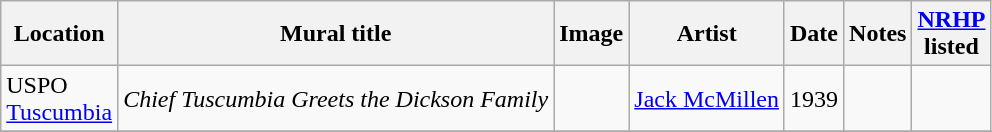<table class="wikitable sortable">
<tr>
<th>Location</th>
<th>Mural title</th>
<th>Image</th>
<th>Artist</th>
<th>Date</th>
<th>Notes</th>
<th><a href='#'>NRHP</a><br>listed</th>
</tr>
<tr>
<td>USPO<br> <a href='#'>Tuscumbia</a></td>
<td><em>Chief Tuscumbia Greets the Dickson Family</em></td>
<td></td>
<td><a href='#'>Jack McMillen</a></td>
<td>1939</td>
<td></td>
<td></td>
</tr>
<tr>
</tr>
</table>
